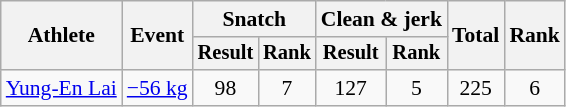<table class="wikitable" style="font-size:90%">
<tr>
<th rowspan="2">Athlete</th>
<th rowspan="2">Event</th>
<th colspan="2">Snatch</th>
<th colspan="2">Clean & jerk</th>
<th rowspan="2">Total</th>
<th rowspan="2">Rank</th>
</tr>
<tr style="font-size:95%">
<th>Result</th>
<th>Rank</th>
<th>Result</th>
<th>Rank</th>
</tr>
<tr align=center>
<td align=left><a href='#'>Yung-En Lai</a></td>
<td align=left><a href='#'>−56 kg</a></td>
<td>98</td>
<td>7</td>
<td>127</td>
<td>5</td>
<td>225</td>
<td>6</td>
</tr>
</table>
